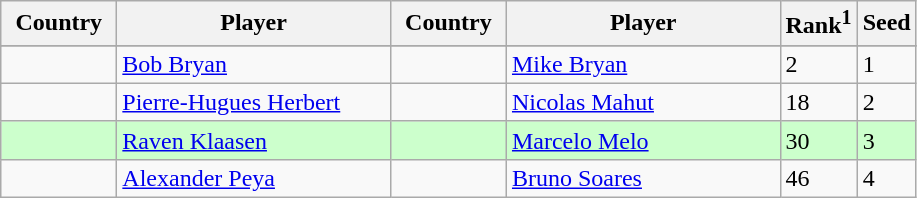<table class="sortable wikitable">
<tr>
<th width="70">Country</th>
<th width="175">Player</th>
<th width="70">Country</th>
<th width="175">Player</th>
<th>Rank<sup>1</sup></th>
<th>Seed</th>
</tr>
<tr style="background:#cfc;">
</tr>
<tr>
<td></td>
<td><a href='#'>Bob Bryan</a></td>
<td></td>
<td><a href='#'>Mike Bryan</a></td>
<td>2</td>
<td>1</td>
</tr>
<tr>
<td></td>
<td><a href='#'>Pierre-Hugues Herbert</a></td>
<td></td>
<td><a href='#'>Nicolas Mahut</a></td>
<td>18</td>
<td>2</td>
</tr>
<tr style="background:#cfc;">
<td></td>
<td><a href='#'>Raven Klaasen</a></td>
<td></td>
<td><a href='#'>Marcelo Melo</a></td>
<td>30</td>
<td>3</td>
</tr>
<tr>
<td></td>
<td><a href='#'>Alexander Peya</a></td>
<td></td>
<td><a href='#'>Bruno Soares</a></td>
<td>46</td>
<td>4</td>
</tr>
</table>
